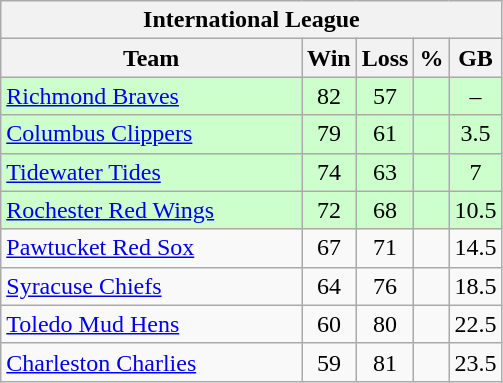<table class="wikitable">
<tr>
<th colspan="5">International League</th>
</tr>
<tr>
<th width="60%">Team</th>
<th>Win</th>
<th>Loss</th>
<th>%</th>
<th>GB</th>
</tr>
<tr align=center bgcolor=ccffcc>
<td align=left><a href='#'>Richmond Braves</a></td>
<td>82</td>
<td>57</td>
<td></td>
<td>–</td>
</tr>
<tr align=center bgcolor=ccffcc>
<td align=left><a href='#'>Columbus Clippers</a></td>
<td>79</td>
<td>61</td>
<td></td>
<td>3.5</td>
</tr>
<tr align=center bgcolor=ccffcc>
<td align=left><a href='#'>Tidewater Tides</a></td>
<td>74</td>
<td>63</td>
<td></td>
<td>7</td>
</tr>
<tr align=center bgcolor=ccffcc>
<td align=left><a href='#'>Rochester Red Wings</a></td>
<td>72</td>
<td>68</td>
<td></td>
<td>10.5</td>
</tr>
<tr align=center>
<td align=left><a href='#'>Pawtucket Red Sox</a></td>
<td>67</td>
<td>71</td>
<td></td>
<td>14.5</td>
</tr>
<tr align=center>
<td align=left><a href='#'>Syracuse Chiefs</a></td>
<td>64</td>
<td>76</td>
<td></td>
<td>18.5</td>
</tr>
<tr align=center>
<td align=left><a href='#'>Toledo Mud Hens</a></td>
<td>60</td>
<td>80</td>
<td></td>
<td>22.5</td>
</tr>
<tr align=center>
<td align=left><a href='#'>Charleston Charlies</a></td>
<td>59</td>
<td>81</td>
<td></td>
<td>23.5</td>
</tr>
</table>
